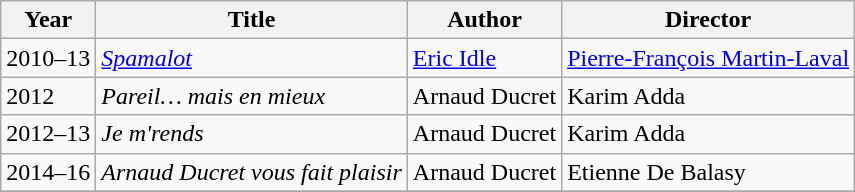<table class="wikitable">
<tr>
<th>Year</th>
<th>Title</th>
<th>Author</th>
<th>Director</th>
</tr>
<tr>
<td>2010–13</td>
<td><em><a href='#'>Spamalot</a></em></td>
<td><a href='#'>Eric Idle</a></td>
<td><a href='#'>Pierre-François Martin-Laval</a></td>
</tr>
<tr>
<td>2012</td>
<td><em>Pareil… mais en mieux</em></td>
<td>Arnaud Ducret</td>
<td>Karim Adda</td>
</tr>
<tr>
<td>2012–13</td>
<td><em>Je m'rends</em></td>
<td>Arnaud Ducret</td>
<td>Karim Adda</td>
</tr>
<tr>
<td>2014–16</td>
<td><em>Arnaud Ducret vous fait plaisir</em></td>
<td>Arnaud Ducret</td>
<td>Etienne De Balasy</td>
</tr>
<tr>
</tr>
</table>
